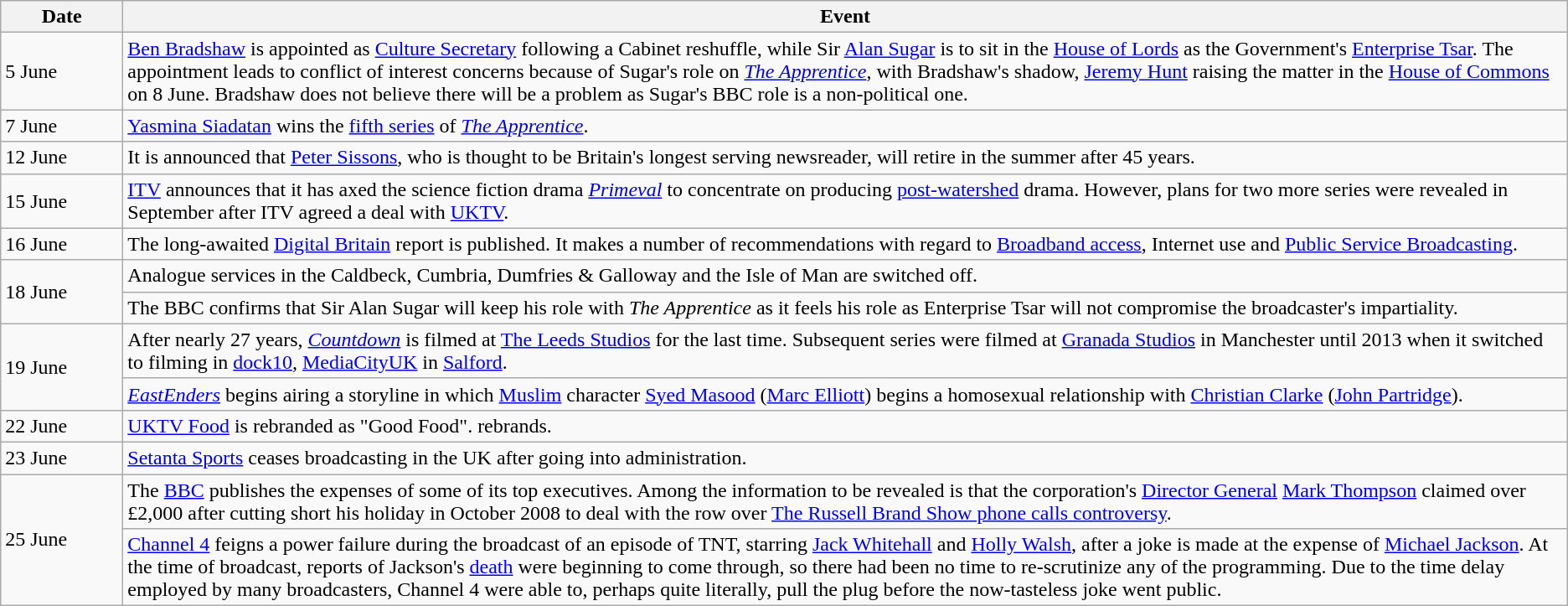<table class="wikitable">
<tr>
<th width=90>Date</th>
<th>Event</th>
</tr>
<tr>
<td>5 June</td>
<td><a href='#'>Ben Bradshaw</a> is appointed as <a href='#'>Culture Secretary</a> following a Cabinet reshuffle, while Sir <a href='#'>Alan Sugar</a> is to sit in the <a href='#'>House of Lords</a> as the Government's <a href='#'>Enterprise Tsar</a>. The appointment leads to conflict of interest concerns because of Sugar's role on <em><a href='#'>The Apprentice</a></em>, with Bradshaw's shadow, <a href='#'>Jeremy Hunt</a> raising the matter in the <a href='#'>House of Commons</a> on 8 June. Bradshaw does not believe there will be a problem as Sugar's BBC role is a non-political one.</td>
</tr>
<tr>
<td>7 June</td>
<td><a href='#'>Yasmina Siadatan</a> wins the <a href='#'>fifth series</a> of <em><a href='#'>The Apprentice</a></em>.</td>
</tr>
<tr>
<td>12 June</td>
<td>It is announced that <a href='#'>Peter Sissons</a>, who is thought to be Britain's longest serving newsreader, will retire in the summer after 45 years.</td>
</tr>
<tr>
<td>15 June</td>
<td><a href='#'>ITV</a> announces that it has axed the science fiction drama <em><a href='#'>Primeval</a></em> to concentrate on producing <a href='#'>post-watershed</a> drama. However, plans for two more series were revealed in September after ITV agreed a deal with <a href='#'>UKTV</a>.</td>
</tr>
<tr>
<td>16 June</td>
<td>The long-awaited <a href='#'>Digital Britain</a> report is published. It makes a number of recommendations with regard to <a href='#'>Broadband access</a>, Internet use and <a href='#'>Public Service Broadcasting</a>.</td>
</tr>
<tr>
<td rowspan=2>18 June</td>
<td>Analogue services in the Caldbeck, Cumbria, Dumfries & Galloway and the Isle of Man are switched off.</td>
</tr>
<tr>
<td>The BBC confirms that Sir Alan Sugar will keep his role with <em>The Apprentice</em> as it feels his role as Enterprise Tsar will not compromise the broadcaster's impartiality.</td>
</tr>
<tr>
<td rowspan=2>19 June</td>
<td>After nearly 27 years, <em><a href='#'>Countdown</a></em> is filmed at <a href='#'>The Leeds Studios</a> for the last time. Subsequent series were filmed at <a href='#'>Granada Studios</a> in Manchester until 2013 when it switched to filming in <a href='#'>dock10</a>, <a href='#'>MediaCityUK</a> in <a href='#'>Salford</a>.</td>
</tr>
<tr>
<td><em><a href='#'>EastEnders</a></em> begins airing a storyline in which <a href='#'>Muslim</a> character <a href='#'>Syed Masood</a> (<a href='#'>Marc Elliott</a>) begins a homosexual relationship with <a href='#'>Christian Clarke</a> (<a href='#'>John Partridge</a>).</td>
</tr>
<tr>
<td>22 June</td>
<td><a href='#'>UKTV Food</a> is rebranded as "Good Food". rebrands.</td>
</tr>
<tr>
<td>23 June</td>
<td><a href='#'>Setanta Sports</a> ceases broadcasting in the UK after going into administration.</td>
</tr>
<tr>
<td rowspan=2>25 June</td>
<td>The <a href='#'>BBC</a> publishes the expenses of some of its top executives. Among the information to be revealed is that the corporation's <a href='#'>Director General</a> <a href='#'>Mark Thompson</a> claimed over £2,000 after cutting short his holiday in October 2008 to deal with the row over <a href='#'>The Russell Brand Show phone calls controversy</a>.</td>
</tr>
<tr>
<td><a href='#'>Channel 4</a> feigns a power failure during the broadcast of an episode of TNT, starring <a href='#'>Jack Whitehall</a> and <a href='#'>Holly Walsh</a>, after a joke is made at the expense of <a href='#'>Michael Jackson</a>. At the time of broadcast, reports of Jackson's <a href='#'>death</a> were beginning to come through, so there had been no time to re-scrutinize any of the programming. Due to the time delay employed by many broadcasters, Channel 4 were able to, perhaps quite literally, pull the plug before the now-tasteless joke went public.</td>
</tr>
</table>
